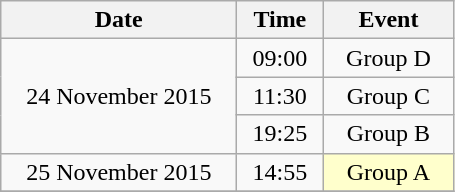<table class = "wikitable" style="text-align:center;">
<tr>
<th width=150>Date</th>
<th width=50>Time</th>
<th width=80>Event</th>
</tr>
<tr>
<td rowspan=3>24 November 2015</td>
<td>09:00</td>
<td>Group D</td>
</tr>
<tr>
<td>11:30</td>
<td>Group C</td>
</tr>
<tr>
<td>19:25</td>
<td>Group B</td>
</tr>
<tr>
<td>25 November 2015</td>
<td>14:55</td>
<td bgcolor=ffffcc>Group A</td>
</tr>
<tr>
</tr>
</table>
